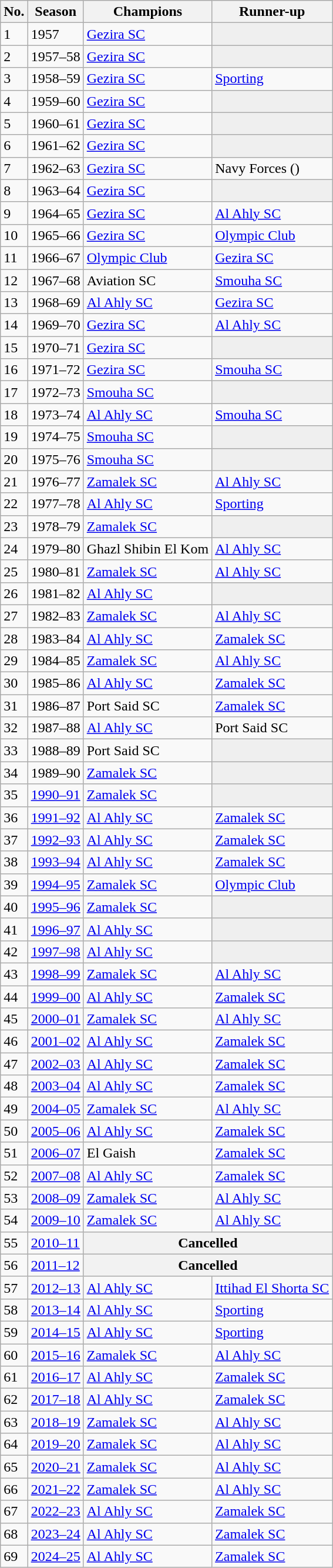<table class="wikitable sortable">
<tr>
<th>No.</th>
<th>Season</th>
<th>Champions</th>
<th>Runner-up</th>
</tr>
<tr>
<td>1</td>
<td>1957</td>
<td><a href='#'>Gezira SC</a></td>
<td bgcolor=#efefef></td>
</tr>
<tr>
<td>2</td>
<td>1957–58</td>
<td><a href='#'>Gezira SC</a></td>
<td bgcolor=#efefef></td>
</tr>
<tr>
<td>3</td>
<td>1958–59</td>
<td><a href='#'>Gezira SC</a></td>
<td><a href='#'>Sporting</a></td>
</tr>
<tr>
<td>4</td>
<td>1959–60</td>
<td><a href='#'>Gezira SC</a></td>
<td bgcolor=#efefef></td>
</tr>
<tr>
<td>5</td>
<td>1960–61</td>
<td><a href='#'>Gezira SC</a></td>
<td bgcolor=#efefef></td>
</tr>
<tr>
<td>6</td>
<td>1961–62</td>
<td><a href='#'>Gezira SC</a></td>
<td bgcolor=#efefef></td>
</tr>
<tr>
<td>7</td>
<td>1962–63</td>
<td><a href='#'>Gezira SC</a></td>
<td>Navy Forces ()</td>
</tr>
<tr>
<td>8</td>
<td>1963–64</td>
<td><a href='#'>Gezira SC</a></td>
<td bgcolor=#efefef></td>
</tr>
<tr>
<td>9</td>
<td>1964–65</td>
<td><a href='#'>Gezira SC</a></td>
<td><a href='#'>Al Ahly SC</a></td>
</tr>
<tr>
<td>10</td>
<td>1965–66</td>
<td><a href='#'>Gezira SC</a></td>
<td><a href='#'>Olympic Club</a></td>
</tr>
<tr>
<td>11</td>
<td>1966–67</td>
<td><a href='#'>Olympic Club</a></td>
<td><a href='#'>Gezira SC</a></td>
</tr>
<tr>
<td>12</td>
<td>1967–68</td>
<td>Aviation SC</td>
<td><a href='#'>Smouha SC</a></td>
</tr>
<tr>
<td>13</td>
<td>1968–69</td>
<td><a href='#'>Al Ahly SC</a></td>
<td><a href='#'>Gezira SC</a></td>
</tr>
<tr>
<td>14</td>
<td>1969–70</td>
<td><a href='#'>Gezira SC</a></td>
<td><a href='#'>Al Ahly SC</a></td>
</tr>
<tr>
<td>15</td>
<td>1970–71</td>
<td><a href='#'>Gezira SC</a></td>
<td bgcolor=#efefef></td>
</tr>
<tr>
<td>16</td>
<td>1971–72</td>
<td><a href='#'>Gezira SC</a></td>
<td><a href='#'>Smouha SC</a></td>
</tr>
<tr>
<td>17</td>
<td>1972–73</td>
<td><a href='#'>Smouha SC</a></td>
<td bgcolor=#efefef></td>
</tr>
<tr>
<td>18</td>
<td>1973–74</td>
<td><a href='#'>Al Ahly SC</a></td>
<td><a href='#'>Smouha SC</a></td>
</tr>
<tr>
<td>19</td>
<td>1974–75</td>
<td><a href='#'>Smouha SC</a></td>
<td bgcolor=#efefef></td>
</tr>
<tr>
<td>20</td>
<td>1975–76</td>
<td><a href='#'>Smouha SC</a></td>
<td bgcolor=#efefef></td>
</tr>
<tr>
<td>21</td>
<td>1976–77</td>
<td><a href='#'>Zamalek SC</a></td>
<td><a href='#'>Al Ahly SC</a></td>
</tr>
<tr>
<td>22</td>
<td>1977–78</td>
<td><a href='#'>Al Ahly SC</a></td>
<td><a href='#'>Sporting</a></td>
</tr>
<tr>
<td>23</td>
<td>1978–79</td>
<td><a href='#'>Zamalek SC</a></td>
<td bgcolor=#efefef></td>
</tr>
<tr>
<td>24</td>
<td>1979–80</td>
<td>Ghazl Shibin El Kom</td>
<td><a href='#'>Al Ahly SC</a></td>
</tr>
<tr>
<td>25</td>
<td>1980–81</td>
<td><a href='#'>Zamalek SC</a></td>
<td><a href='#'>Al Ahly SC</a></td>
</tr>
<tr>
<td>26</td>
<td>1981–82</td>
<td><a href='#'>Al Ahly SC</a></td>
<td bgcolor=#efefef></td>
</tr>
<tr>
<td>27</td>
<td>1982–83</td>
<td><a href='#'>Zamalek SC</a></td>
<td><a href='#'>Al Ahly SC</a></td>
</tr>
<tr>
<td>28</td>
<td>1983–84</td>
<td><a href='#'>Al Ahly SC</a></td>
<td><a href='#'>Zamalek SC</a></td>
</tr>
<tr>
<td>29</td>
<td>1984–85</td>
<td><a href='#'>Zamalek SC</a></td>
<td><a href='#'>Al Ahly SC</a></td>
</tr>
<tr>
<td>30</td>
<td>1985–86</td>
<td><a href='#'>Al Ahly SC</a></td>
<td><a href='#'>Zamalek SC</a></td>
</tr>
<tr>
<td>31</td>
<td>1986–87</td>
<td>Port Said SC</td>
<td><a href='#'>Zamalek SC</a></td>
</tr>
<tr>
<td>32</td>
<td>1987–88</td>
<td><a href='#'>Al Ahly SC</a></td>
<td>Port Said SC</td>
</tr>
<tr>
<td>33</td>
<td>1988–89</td>
<td>Port Said SC</td>
<td bgcolor=#efefef></td>
</tr>
<tr>
<td>34</td>
<td>1989–90</td>
<td><a href='#'>Zamalek SC</a></td>
<td bgcolor=#efefef></td>
</tr>
<tr>
<td>35</td>
<td><a href='#'>1990–91</a></td>
<td><a href='#'>Zamalek SC</a></td>
<td bgcolor=#efefef></td>
</tr>
<tr>
<td>36</td>
<td><a href='#'>1991–92</a></td>
<td><a href='#'>Al Ahly SC</a></td>
<td><a href='#'>Zamalek SC</a></td>
</tr>
<tr>
<td>37</td>
<td><a href='#'>1992–93</a></td>
<td><a href='#'>Al Ahly SC</a></td>
<td><a href='#'>Zamalek SC</a></td>
</tr>
<tr>
<td>38</td>
<td><a href='#'>1993–94</a></td>
<td><a href='#'>Al Ahly SC</a></td>
<td><a href='#'>Zamalek SC</a></td>
</tr>
<tr>
<td>39</td>
<td><a href='#'>1994–95</a></td>
<td><a href='#'>Zamalek SC</a></td>
<td><a href='#'>Olympic Club</a></td>
</tr>
<tr>
<td>40</td>
<td><a href='#'>1995–96</a></td>
<td><a href='#'>Zamalek SC</a></td>
<td bgcolor=#efefef></td>
</tr>
<tr>
<td>41</td>
<td><a href='#'>1996–97</a></td>
<td><a href='#'>Al Ahly SC</a></td>
<td bgcolor=#efefef></td>
</tr>
<tr>
<td>42</td>
<td><a href='#'>1997–98</a></td>
<td><a href='#'>Al Ahly SC</a></td>
<td bgcolor=#efefef></td>
</tr>
<tr>
<td>43</td>
<td><a href='#'>1998–99</a></td>
<td><a href='#'>Zamalek SC</a></td>
<td><a href='#'>Al Ahly SC</a></td>
</tr>
<tr>
<td>44</td>
<td><a href='#'>1999–00</a></td>
<td><a href='#'>Al Ahly SC</a></td>
<td><a href='#'>Zamalek SC</a></td>
</tr>
<tr>
<td>45</td>
<td><a href='#'>2000–01</a></td>
<td><a href='#'>Zamalek SC</a></td>
<td><a href='#'>Al Ahly SC</a></td>
</tr>
<tr>
<td>46</td>
<td><a href='#'>2001–02</a></td>
<td><a href='#'>Al Ahly SC</a></td>
<td><a href='#'>Zamalek SC</a></td>
</tr>
<tr>
<td>47</td>
<td><a href='#'>2002–03</a></td>
<td><a href='#'>Al Ahly SC</a></td>
<td><a href='#'>Zamalek SC</a></td>
</tr>
<tr>
<td>48</td>
<td><a href='#'>2003–04</a></td>
<td><a href='#'>Al Ahly SC</a></td>
<td><a href='#'>Zamalek SC</a></td>
</tr>
<tr>
<td>49</td>
<td><a href='#'>2004–05</a></td>
<td><a href='#'>Zamalek SC</a></td>
<td><a href='#'>Al Ahly SC</a></td>
</tr>
<tr>
<td>50</td>
<td><a href='#'>2005–06</a></td>
<td><a href='#'>Al Ahly SC</a></td>
<td><a href='#'>Zamalek SC</a></td>
</tr>
<tr>
<td>51</td>
<td><a href='#'>2006–07</a></td>
<td>El Gaish</td>
<td><a href='#'>Zamalek SC</a></td>
</tr>
<tr>
<td>52</td>
<td><a href='#'>2007–08</a></td>
<td><a href='#'>Al Ahly SC</a></td>
<td><a href='#'>Zamalek SC</a></td>
</tr>
<tr>
<td>53</td>
<td><a href='#'>2008–09</a></td>
<td><a href='#'>Zamalek SC</a></td>
<td><a href='#'>Al Ahly SC</a></td>
</tr>
<tr>
<td>54</td>
<td><a href='#'>2009–10</a></td>
<td><a href='#'>Zamalek SC</a></td>
<td><a href='#'>Al Ahly SC</a></td>
</tr>
<tr>
<td>55</td>
<td><a href='#'>2010–11</a></td>
<th colspan="2">Cancelled</th>
</tr>
<tr>
<td>56</td>
<td><a href='#'>2011–12</a></td>
<th colspan="2" bgcolor="#efefef" align="center">Cancelled</th>
</tr>
<tr>
<td>57</td>
<td><a href='#'>2012–13</a></td>
<td><a href='#'>Al Ahly SC</a></td>
<td><a href='#'>Ittihad El Shorta SC</a></td>
</tr>
<tr>
<td>58</td>
<td><a href='#'>2013–14</a></td>
<td><a href='#'>Al Ahly SC</a></td>
<td><a href='#'>Sporting</a></td>
</tr>
<tr>
<td>59</td>
<td><a href='#'>2014–15</a></td>
<td><a href='#'>Al Ahly SC</a></td>
<td><a href='#'>Sporting</a></td>
</tr>
<tr>
<td>60</td>
<td><a href='#'>2015–16</a></td>
<td><a href='#'>Zamalek SC</a></td>
<td><a href='#'>Al Ahly SC</a></td>
</tr>
<tr>
<td>61</td>
<td><a href='#'>2016–17</a></td>
<td><a href='#'>Al Ahly SC</a></td>
<td><a href='#'>Zamalek SC</a></td>
</tr>
<tr>
<td>62</td>
<td><a href='#'>2017–18</a></td>
<td><a href='#'>Al Ahly SC</a></td>
<td><a href='#'>Zamalek SC</a></td>
</tr>
<tr>
<td>63</td>
<td><a href='#'>2018–19</a></td>
<td><a href='#'>Zamalek SC</a></td>
<td><a href='#'>Al Ahly SC</a></td>
</tr>
<tr>
<td>64</td>
<td><a href='#'>2019–20</a></td>
<td><a href='#'>Zamalek SC</a></td>
<td><a href='#'>Al Ahly SC</a></td>
</tr>
<tr>
<td>65</td>
<td><a href='#'>2020–21</a></td>
<td><a href='#'>Zamalek SC</a></td>
<td><a href='#'>Al Ahly SC</a></td>
</tr>
<tr>
<td>66</td>
<td><a href='#'>2021–22</a></td>
<td><a href='#'>Zamalek SC</a></td>
<td><a href='#'>Al Ahly SC</a></td>
</tr>
<tr>
<td>67</td>
<td><a href='#'>2022–23</a></td>
<td><a href='#'>Al Ahly SC</a></td>
<td><a href='#'>Zamalek SC</a></td>
</tr>
<tr>
<td>68</td>
<td><a href='#'>2023–24</a></td>
<td><a href='#'>Al Ahly SC</a></td>
<td><a href='#'>Zamalek SC</a></td>
</tr>
<tr>
<td>69</td>
<td><a href='#'>2024–25</a></td>
<td><a href='#'>Al Ahly SC</a></td>
<td><a href='#'>Zamalek SC</a></td>
</tr>
</table>
